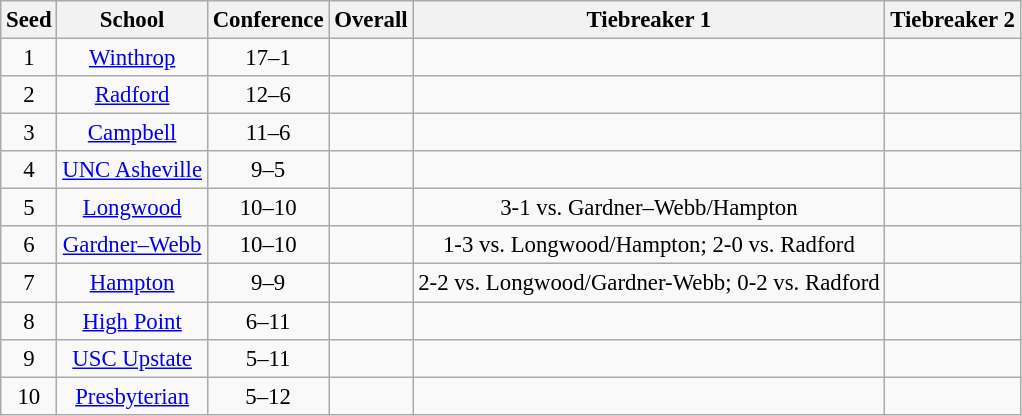<table class="wikitable" style="white-space:nowrap; font-size:95%;text-align:center">
<tr>
<th>Seed</th>
<th>School</th>
<th>Conference</th>
<th>Overall</th>
<th>Tiebreaker 1</th>
<th>Tiebreaker 2</th>
</tr>
<tr>
<td>1</td>
<td><a href='#'>Winthrop</a></td>
<td>17–1</td>
<td></td>
<td></td>
<td></td>
</tr>
<tr>
<td>2</td>
<td><a href='#'>Radford</a></td>
<td>12–6</td>
<td></td>
<td></td>
<td></td>
</tr>
<tr>
<td>3</td>
<td><a href='#'>Campbell</a></td>
<td>11–6</td>
<td></td>
<td></td>
<td></td>
</tr>
<tr>
<td>4</td>
<td><a href='#'>UNC Asheville</a></td>
<td>9–5</td>
<td></td>
<td></td>
<td></td>
</tr>
<tr>
<td>5</td>
<td><a href='#'>Longwood</a></td>
<td>10–10</td>
<td></td>
<td>3-1 vs. Gardner–Webb/Hampton</td>
<td></td>
</tr>
<tr>
<td>6</td>
<td><a href='#'>Gardner–Webb</a></td>
<td>10–10</td>
<td></td>
<td>1-3 vs. Longwood/Hampton; 2-0 vs. Radford</td>
<td></td>
</tr>
<tr>
<td>7</td>
<td><a href='#'>Hampton</a></td>
<td>9–9</td>
<td></td>
<td>2-2 vs. Longwood/Gardner-Webb; 0-2 vs. Radford</td>
<td></td>
</tr>
<tr>
<td>8</td>
<td><a href='#'>High Point</a></td>
<td>6–11</td>
<td></td>
<td></td>
<td></td>
</tr>
<tr>
<td>9</td>
<td><a href='#'>USC Upstate</a></td>
<td>5–11</td>
<td></td>
<td></td>
<td></td>
</tr>
<tr>
<td>10</td>
<td><a href='#'>Presbyterian</a></td>
<td>5–12</td>
<td></td>
<td></td>
<td></td>
</tr>
</table>
